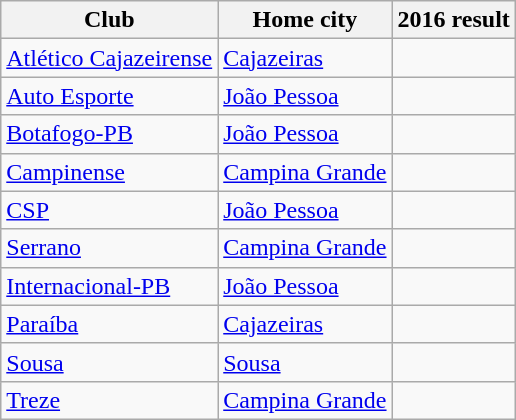<table class="wikitable sortable">
<tr>
<th>Club</th>
<th>Home city</th>
<th>2016 result</th>
</tr>
<tr>
<td><a href='#'>Atlético Cajazeirense</a></td>
<td><a href='#'>Cajazeiras</a></td>
<td></td>
</tr>
<tr>
<td><a href='#'>Auto Esporte</a></td>
<td><a href='#'>João Pessoa</a></td>
<td></td>
</tr>
<tr>
<td><a href='#'>Botafogo-PB</a></td>
<td><a href='#'>João Pessoa</a></td>
<td></td>
</tr>
<tr>
<td><a href='#'>Campinense</a></td>
<td><a href='#'>Campina Grande</a></td>
<td></td>
</tr>
<tr>
<td><a href='#'>CSP</a></td>
<td><a href='#'>João Pessoa</a></td>
<td></td>
</tr>
<tr>
<td><a href='#'>Serrano</a></td>
<td><a href='#'>Campina Grande</a></td>
<td></td>
</tr>
<tr>
<td><a href='#'>Internacional-PB</a></td>
<td><a href='#'>João Pessoa</a></td>
<td></td>
</tr>
<tr>
<td><a href='#'>Paraíba</a></td>
<td><a href='#'>Cajazeiras</a></td>
<td></td>
</tr>
<tr>
<td><a href='#'>Sousa</a></td>
<td><a href='#'>Sousa</a></td>
<td></td>
</tr>
<tr>
<td><a href='#'>Treze</a></td>
<td><a href='#'>Campina Grande</a></td>
<td></td>
</tr>
</table>
